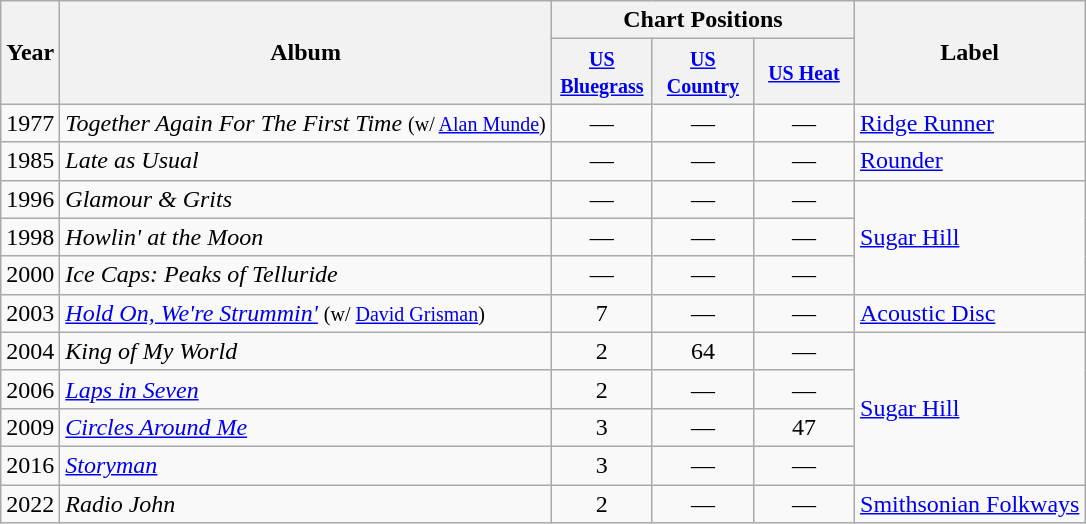<table class="wikitable">
<tr>
<th rowspan="2">Year</th>
<th rowspan="2">Album</th>
<th colspan="3">Chart Positions</th>
<th rowspan="2">Label</th>
</tr>
<tr>
<th style="width:60px;"><small><a href='#'>US Bluegrass</a></small></th>
<th style="width:60px;"><small><a href='#'>US Country</a></small></th>
<th style="width:60px;"><small><a href='#'>US Heat</a></small></th>
</tr>
<tr>
<td>1977</td>
<td><em>Together Again For The First Time</em> <small>(w/ <a href='#'>Alan Munde</a>)</small></td>
<td style="text-align:center;">—</td>
<td style="text-align:center;">—</td>
<td style="text-align:center;">—</td>
<td><a href='#'>Ridge Runner</a></td>
</tr>
<tr>
<td>1985</td>
<td><em>Late as Usual</em></td>
<td style="text-align:center;">—</td>
<td style="text-align:center;">—</td>
<td style="text-align:center;">—</td>
<td><a href='#'>Rounder</a></td>
</tr>
<tr>
<td>1996</td>
<td><em>Glamour & Grits</em></td>
<td style="text-align:center;">—</td>
<td style="text-align:center;">—</td>
<td style="text-align:center;">—</td>
<td rowspan="3"><a href='#'>Sugar Hill</a></td>
</tr>
<tr>
<td>1998</td>
<td><em>Howlin' at the Moon</em></td>
<td style="text-align:center;">—</td>
<td style="text-align:center;">—</td>
<td style="text-align:center;">—</td>
</tr>
<tr>
<td>2000</td>
<td><em>Ice Caps: Peaks of Telluride</em></td>
<td style="text-align:center;">—</td>
<td style="text-align:center;">—</td>
<td style="text-align:center;">—</td>
</tr>
<tr>
<td>2003</td>
<td><em><a href='#'>Hold On, We're Strummin'</a></em> <small>(w/ <a href='#'>David Grisman</a>)</small></td>
<td style="text-align:center;">7</td>
<td style="text-align:center;">—</td>
<td style="text-align:center;">—</td>
<td><a href='#'>Acoustic Disc</a></td>
</tr>
<tr>
<td>2004</td>
<td><em>King of My World</em></td>
<td style="text-align:center;">2</td>
<td style="text-align:center;">64</td>
<td style="text-align:center;">—</td>
<td rowspan="4"><a href='#'>Sugar Hill</a></td>
</tr>
<tr>
<td>2006</td>
<td><em><a href='#'>Laps in Seven</a></em></td>
<td style="text-align:center;">2</td>
<td style="text-align:center;">—</td>
<td style="text-align:center;">—</td>
</tr>
<tr>
<td>2009</td>
<td><em><a href='#'>Circles Around Me</a></em></td>
<td style="text-align:center;">3</td>
<td style="text-align:center;">—</td>
<td style="text-align:center;">47</td>
</tr>
<tr>
<td>2016</td>
<td><em><a href='#'>Storyman</a></em></td>
<td style="text-align:center;">3</td>
<td style="text-align:center;">—</td>
<td style="text-align:center;">—</td>
</tr>
<tr>
<td>2022</td>
<td><em>Radio John</em></td>
<td style="text-align:center;">2</td>
<td style="text-align:center;">—</td>
<td style="text-align:center;">—</td>
<td><a href='#'>Smithsonian Folkways</a></td>
</tr>
</table>
